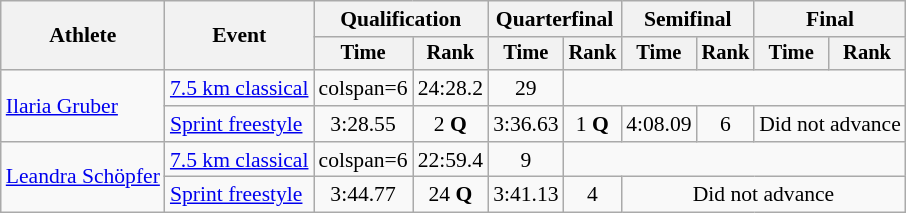<table class="wikitable" style="font-size:90%">
<tr>
<th rowspan="2">Athlete</th>
<th rowspan="2">Event</th>
<th colspan="2">Qualification</th>
<th colspan="2">Quarterfinal</th>
<th colspan="2">Semifinal</th>
<th colspan="2">Final</th>
</tr>
<tr style="font-size:95%">
<th>Time</th>
<th>Rank</th>
<th>Time</th>
<th>Rank</th>
<th>Time</th>
<th>Rank</th>
<th>Time</th>
<th>Rank</th>
</tr>
<tr align=center>
<td align=left rowspan=2><a href='#'>Ilaria Gruber</a></td>
<td align=left><a href='#'>7.5 km classical</a></td>
<td>colspan=6</td>
<td>24:28.2</td>
<td>29</td>
</tr>
<tr align=center>
<td align=left><a href='#'>Sprint freestyle</a></td>
<td>3:28.55</td>
<td>2 <strong>Q</strong></td>
<td>3:36.63</td>
<td>1 <strong>Q</strong></td>
<td>4:08.09</td>
<td>6</td>
<td colspan=2>Did not advance</td>
</tr>
<tr align=center>
<td align=left rowspan=2><a href='#'>Leandra Schöpfer</a></td>
<td align=left><a href='#'>7.5 km classical</a></td>
<td>colspan=6</td>
<td>22:59.4</td>
<td>9</td>
</tr>
<tr align=center>
<td align=left><a href='#'>Sprint freestyle</a></td>
<td>3:44.77</td>
<td>24 <strong>Q</strong></td>
<td>3:41.13</td>
<td>4</td>
<td colspan=4>Did not advance</td>
</tr>
</table>
